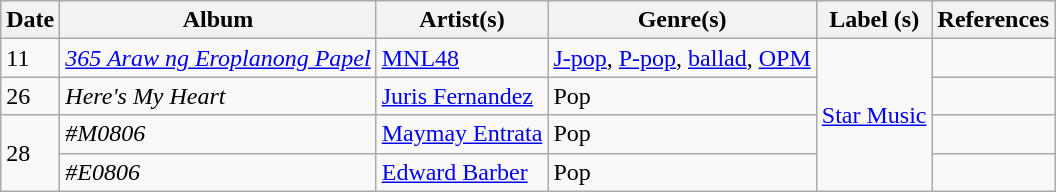<table class="wikitable">
<tr>
<th>Date</th>
<th>Album</th>
<th>Artist(s)</th>
<th>Genre(s)</th>
<th>Label (s)</th>
<th>References</th>
</tr>
<tr>
<td>11</td>
<td><em><a href='#'>365 Araw ng Eroplanong Papel</a></em></td>
<td><a href='#'>MNL48</a></td>
<td><a href='#'>J-pop</a>, <a href='#'>P-pop</a>, <a href='#'>ballad</a>, <a href='#'>OPM</a></td>
<td rowspan="4"><a href='#'>Star Music</a></td>
<td></td>
</tr>
<tr>
<td>26</td>
<td><em>Here's My Heart</em></td>
<td><a href='#'>Juris Fernandez</a></td>
<td>Pop</td>
<td></td>
</tr>
<tr>
<td rowspan=2>28</td>
<td><em>#M0806</em></td>
<td><a href='#'>Maymay Entrata</a></td>
<td>Pop</td>
<td></td>
</tr>
<tr>
<td><em>#E0806</em></td>
<td><a href='#'>Edward Barber</a></td>
<td>Pop</td>
<td></td>
</tr>
</table>
